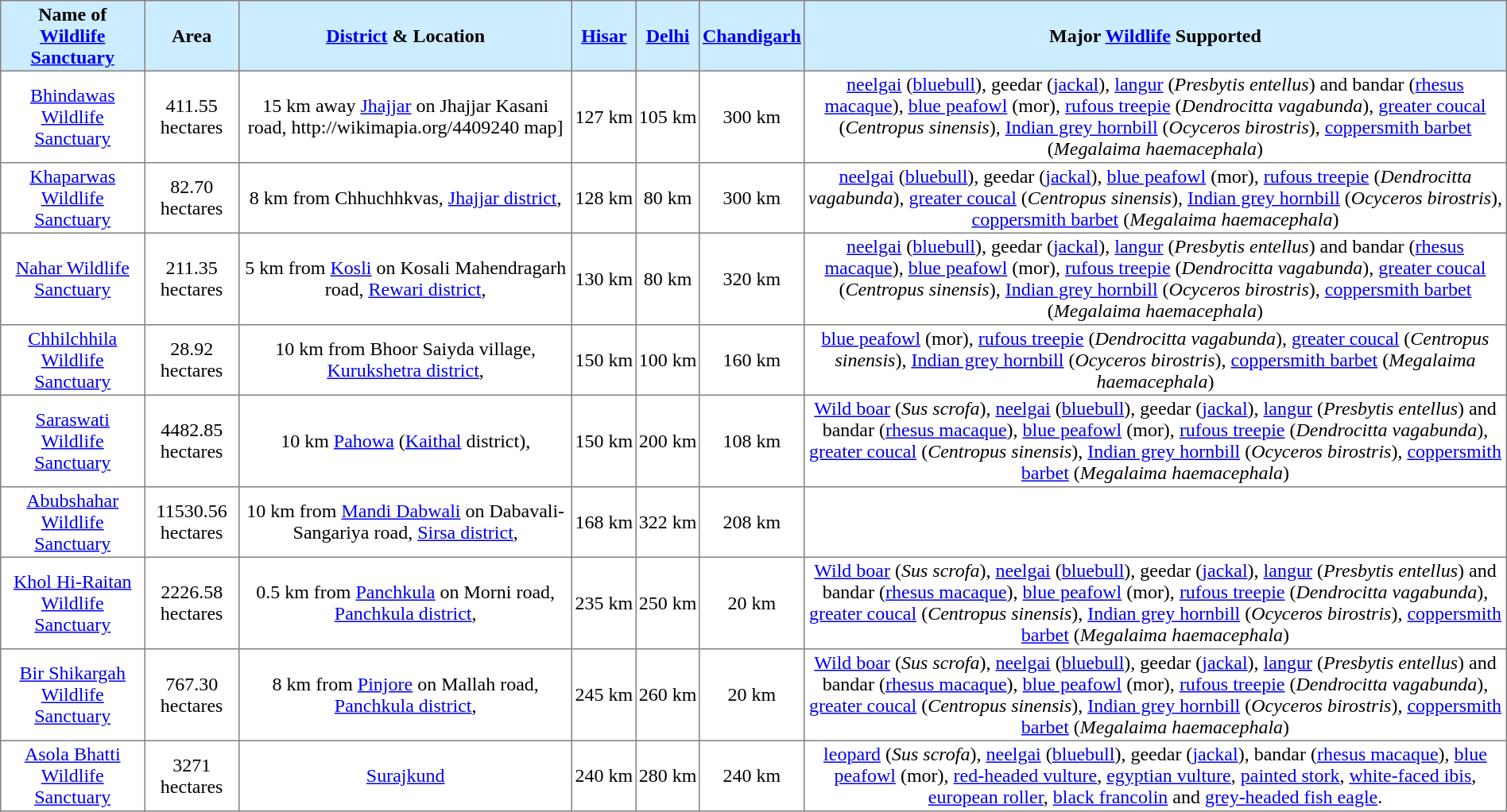<table align="left" cellSpacing="2" cellPadding="2" style="BORDER-COLLAPSE: collapse; text-align:center;" border="1">
<tr bgcolor="#CCECFF">
<td><strong>Name of <a href='#'>Wildlife Sanctuary</a></strong></td>
<td><strong>Area</strong></td>
<td><strong><a href='#'>District</a> & Location</strong></td>
<td><strong><a href='#'>Hisar</a></strong></td>
<td><strong><a href='#'>Delhi</a></strong></td>
<td><strong><a href='#'>Chandigarh</a></strong></td>
<td><strong>Major <a href='#'>Wildlife</a> Supported</strong></td>
</tr>
<tr>
<td><a href='#'>Bhindawas Wildlife Sanctuary</a></td>
<td>411.55 hectares</td>
<td>15 km away <a href='#'>Jhajjar</a> on Jhajjar Kasani road, http://wikimapia.org/4409240 map]</td>
<td>127 km</td>
<td>105 km</td>
<td>300 km</td>
<td><a href='#'>neelgai</a> (<a href='#'>bluebull</a>), geedar (<a href='#'>jackal</a>), <a href='#'>langur</a> (<em>Presbytis entellus</em>) and bandar (<a href='#'>rhesus macaque</a>), <a href='#'>blue peafowl</a> (mor), <a href='#'>rufous treepie</a> (<em>Dendrocitta vagabunda</em>), <a href='#'>greater coucal</a> (<em>Centropus sinensis</em>), <a href='#'>Indian grey hornbill</a> (<em>Ocyceros birostris</em>), <a href='#'>coppersmith barbet</a> (<em>Megalaima haemacephala</em>)</td>
</tr>
<tr>
<td><a href='#'>Khaparwas Wildlife Sanctuary</a></td>
<td>82.70 hectares</td>
<td>8 km from Chhuchhkvas, <a href='#'>Jhajjar district</a>, </td>
<td>128 km</td>
<td>80 km</td>
<td>300 km</td>
<td><a href='#'>neelgai</a> (<a href='#'>bluebull</a>), geedar (<a href='#'>jackal</a>), <a href='#'>blue peafowl</a> (mor), <a href='#'>rufous treepie</a> (<em>Dendrocitta vagabunda</em>), <a href='#'>greater coucal</a> (<em>Centropus sinensis</em>), <a href='#'>Indian grey hornbill</a> (<em>Ocyceros birostris</em>), <a href='#'>coppersmith barbet</a> (<em>Megalaima haemacephala</em>)</td>
</tr>
<tr>
<td><a href='#'>Nahar Wildlife Sanctuary</a></td>
<td>211.35 hectares</td>
<td>5 km from <a href='#'>Kosli</a> on Kosali Mahendragarh road, <a href='#'>Rewari district</a>, </td>
<td>130 km</td>
<td>80 km</td>
<td>320 km</td>
<td><a href='#'>neelgai</a> (<a href='#'>bluebull</a>), geedar (<a href='#'>jackal</a>), <a href='#'>langur</a> (<em>Presbytis entellus</em>) and bandar (<a href='#'>rhesus macaque</a>), <a href='#'>blue peafowl</a> (mor), <a href='#'>rufous treepie</a> (<em>Dendrocitta vagabunda</em>), <a href='#'>greater coucal</a> (<em>Centropus sinensis</em>), <a href='#'>Indian grey hornbill</a> (<em>Ocyceros birostris</em>), <a href='#'>coppersmith barbet</a> (<em>Megalaima haemacephala</em>)</td>
</tr>
<tr>
<td><a href='#'>Chhilchhila Wildlife Sanctuary</a></td>
<td>28.92 hectares</td>
<td>10 km from Bhoor Saiyda village, <a href='#'>Kurukshetra district</a>, </td>
<td>150 km</td>
<td>100 km</td>
<td>160 km</td>
<td><a href='#'>blue peafowl</a> (mor), <a href='#'>rufous treepie</a> (<em>Dendrocitta vagabunda</em>), <a href='#'>greater coucal</a> (<em>Centropus sinensis</em>), <a href='#'>Indian grey hornbill</a> (<em>Ocyceros birostris</em>), <a href='#'>coppersmith barbet</a> (<em>Megalaima haemacephala</em>)</td>
</tr>
<tr>
<td><a href='#'>Saraswati Wildlife Sanctuary</a></td>
<td>4482.85 hectares</td>
<td>10 km <a href='#'>Pahowa</a> (<a href='#'>Kaithal</a> district),  </td>
<td>150 km</td>
<td>200 km</td>
<td>108 km</td>
<td><a href='#'>Wild boar</a> (<em>Sus scrofa</em>), <a href='#'>neelgai</a> (<a href='#'>bluebull</a>), geedar (<a href='#'>jackal</a>), <a href='#'>langur</a> (<em>Presbytis entellus</em>) and bandar (<a href='#'>rhesus macaque</a>), <a href='#'>blue peafowl</a> (mor), <a href='#'>rufous treepie</a> (<em>Dendrocitta vagabunda</em>), <a href='#'>greater coucal</a> (<em>Centropus sinensis</em>), <a href='#'>Indian grey hornbill</a> (<em>Ocyceros birostris</em>), <a href='#'>coppersmith barbet</a> (<em>Megalaima haemacephala</em>)</td>
</tr>
<tr>
<td><a href='#'>Abubshahar Wildlife Sanctuary</a></td>
<td>11530.56 hectares</td>
<td>10 km from <a href='#'>Mandi Dabwali</a> on Dabavali-Sangariya road, <a href='#'>Sirsa district</a>, </td>
<td>168 km</td>
<td>322 km</td>
<td>208 km</td>
</tr>
<tr>
<td><a href='#'>Khol Hi-Raitan Wildlife Sanctuary</a></td>
<td>2226.58 hectares</td>
<td>0.5 km from <a href='#'>Panchkula</a> on Morni road, <a href='#'>Panchkula district</a>, </td>
<td>235 km</td>
<td>250 km</td>
<td>20 km</td>
<td><a href='#'>Wild boar</a> (<em>Sus scrofa</em>), <a href='#'>neelgai</a> (<a href='#'>bluebull</a>), geedar (<a href='#'>jackal</a>), <a href='#'>langur</a> (<em>Presbytis entellus</em>) and bandar (<a href='#'>rhesus macaque</a>), <a href='#'>blue peafowl</a> (mor), <a href='#'>rufous treepie</a> (<em>Dendrocitta vagabunda</em>), <a href='#'>greater coucal</a> (<em>Centropus sinensis</em>), <a href='#'>Indian grey hornbill</a> (<em>Ocyceros birostris</em>), <a href='#'>coppersmith barbet</a> (<em>Megalaima haemacephala</em>)</td>
</tr>
<tr>
<td><a href='#'>Bir Shikargah Wildlife Sanctuary</a></td>
<td>767.30 hectares</td>
<td>8 km from <a href='#'>Pinjore</a> on Mallah road, <a href='#'>Panchkula district</a>, </td>
<td>245 km</td>
<td>260 km</td>
<td>20 km</td>
<td><a href='#'>Wild boar</a> (<em>Sus scrofa</em>), <a href='#'>neelgai</a> (<a href='#'>bluebull</a>), geedar (<a href='#'>jackal</a>), <a href='#'>langur</a> (<em>Presbytis entellus</em>) and bandar (<a href='#'>rhesus macaque</a>), <a href='#'>blue peafowl</a> (mor), <a href='#'>rufous treepie</a> (<em>Dendrocitta vagabunda</em>), <a href='#'>greater coucal</a> (<em>Centropus sinensis</em>), <a href='#'>Indian grey hornbill</a> (<em>Ocyceros birostris</em>), <a href='#'>coppersmith barbet</a> (<em>Megalaima haemacephala</em>)</td>
</tr>
<tr>
<td><a href='#'>Asola Bhatti Wildlife Sanctuary</a></td>
<td>3271 hectares</td>
<td><a href='#'>Surajkund</a></td>
<td>240 km</td>
<td>280 km</td>
<td>240 km</td>
<td><a href='#'>leopard</a> (<em>Sus scrofa</em>), <a href='#'>neelgai</a> (<a href='#'>bluebull</a>), geedar (<a href='#'>jackal</a>), bandar (<a href='#'>rhesus macaque</a>), <a href='#'>blue peafowl</a> (mor), <a href='#'>red-headed vulture</a>, <a href='#'>egyptian vulture</a>, <a href='#'>painted stork</a>, <a href='#'>white-faced ibis</a>, <a href='#'>european roller</a>, <a href='#'>black francolin</a> and <a href='#'>grey-headed fish eagle</a>.</td>
</tr>
</table>
